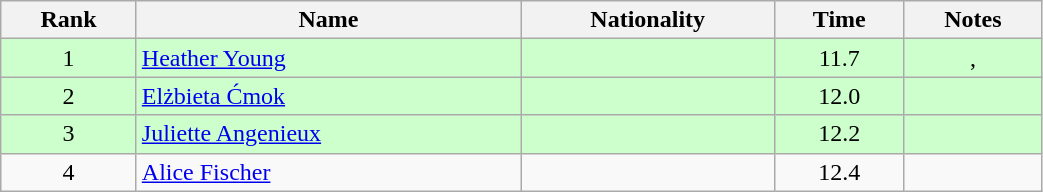<table class="wikitable sortable" style="text-align:center;width: 55%">
<tr>
<th>Rank</th>
<th>Name</th>
<th>Nationality</th>
<th>Time</th>
<th>Notes</th>
</tr>
<tr bgcolor=ccffcc>
<td>1</td>
<td align=left><a href='#'>Heather Young</a></td>
<td align=left></td>
<td>11.7</td>
<td>, </td>
</tr>
<tr bgcolor=ccffcc>
<td>2</td>
<td align=left><a href='#'>Elżbieta Ćmok</a></td>
<td align=left></td>
<td>12.0</td>
<td></td>
</tr>
<tr bgcolor=ccffcc>
<td>3</td>
<td align=left><a href='#'>Juliette Angenieux</a></td>
<td align=left></td>
<td>12.2</td>
<td></td>
</tr>
<tr>
<td>4</td>
<td align=left><a href='#'>Alice Fischer</a></td>
<td align=left></td>
<td>12.4</td>
<td></td>
</tr>
</table>
